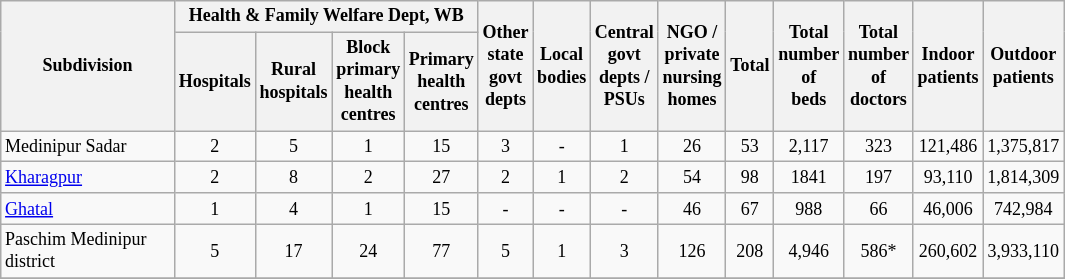<table class="wikitable" style="text-align:center;font-size: 9pt">
<tr>
<th width="110" rowspan="2">Subdivision</th>
<th width="160" colspan="4" rowspan="1">Health & Family Welfare Dept, WB</th>
<th widthspan="110" rowspan="2">Other<br>state<br>govt<br>depts</th>
<th widthspan="110" rowspan="2">Local<br>bodies</th>
<th widthspan="110" rowspan="2">Central<br>govt<br>depts /<br>PSUs</th>
<th widthspan="110" rowspan="2">NGO /<br>private<br>nursing<br>homes</th>
<th widthspan="110" rowspan="2">Total</th>
<th widthspan="110" rowspan="2">Total<br>number<br>of<br>beds</th>
<th widthspan="110" rowspan="2">Total<br>number<br>of<br>doctors</th>
<th widthspan="130" rowspan="2">Indoor<br>patients</th>
<th widthspan="130" rowspan="2">Outdoor<br>patients</th>
</tr>
<tr>
<th width="40">Hospitals<br></th>
<th width="40">Rural<br>hospitals<br></th>
<th width="40">Block<br>primary<br>health<br>centres<br></th>
<th width="40">Primary<br>health<br>centres<br></th>
</tr>
<tr>
<td align=left>Medinipur Sadar</td>
<td align="center">2</td>
<td align="center">5</td>
<td align="center">1</td>
<td align="center">15</td>
<td align="center">3</td>
<td align="center">-</td>
<td align="center">1</td>
<td align="center">26</td>
<td align="center">53</td>
<td align="center">2,117</td>
<td align="center">323</td>
<td align="center">121,486</td>
<td align="center">1,375,817</td>
</tr>
<tr>
<td align=left><a href='#'>Kharagpur</a></td>
<td align="center">2</td>
<td align="center">8</td>
<td align="center">2</td>
<td align="center">27</td>
<td align="center">2</td>
<td align="center">1</td>
<td align="center">2</td>
<td align="center">54</td>
<td align="center">98</td>
<td align="center">1841</td>
<td align="center">197</td>
<td align="center">93,110</td>
<td align="center">1,814,309</td>
</tr>
<tr>
<td align=left><a href='#'>Ghatal</a></td>
<td align="center">1</td>
<td align="center">4</td>
<td align="center">1</td>
<td align="center">15</td>
<td align="center">-</td>
<td align="center">-</td>
<td align="center">-</td>
<td align="center">46</td>
<td align="center">67</td>
<td align="center">988</td>
<td align="center">66</td>
<td align="center">46,006</td>
<td align="center">742,984</td>
</tr>
<tr>
<td align=left>Paschim Medinipur district</td>
<td align="center">5</td>
<td align="center">17</td>
<td align="center">24</td>
<td align="center">77</td>
<td align="center">5</td>
<td align="center">1</td>
<td align="center">3</td>
<td align="center">126</td>
<td align="center">208</td>
<td align="center">4,946</td>
<td align="center">586*</td>
<td align="center">260,602</td>
<td align="center">3,933,110</td>
</tr>
<tr>
</tr>
</table>
